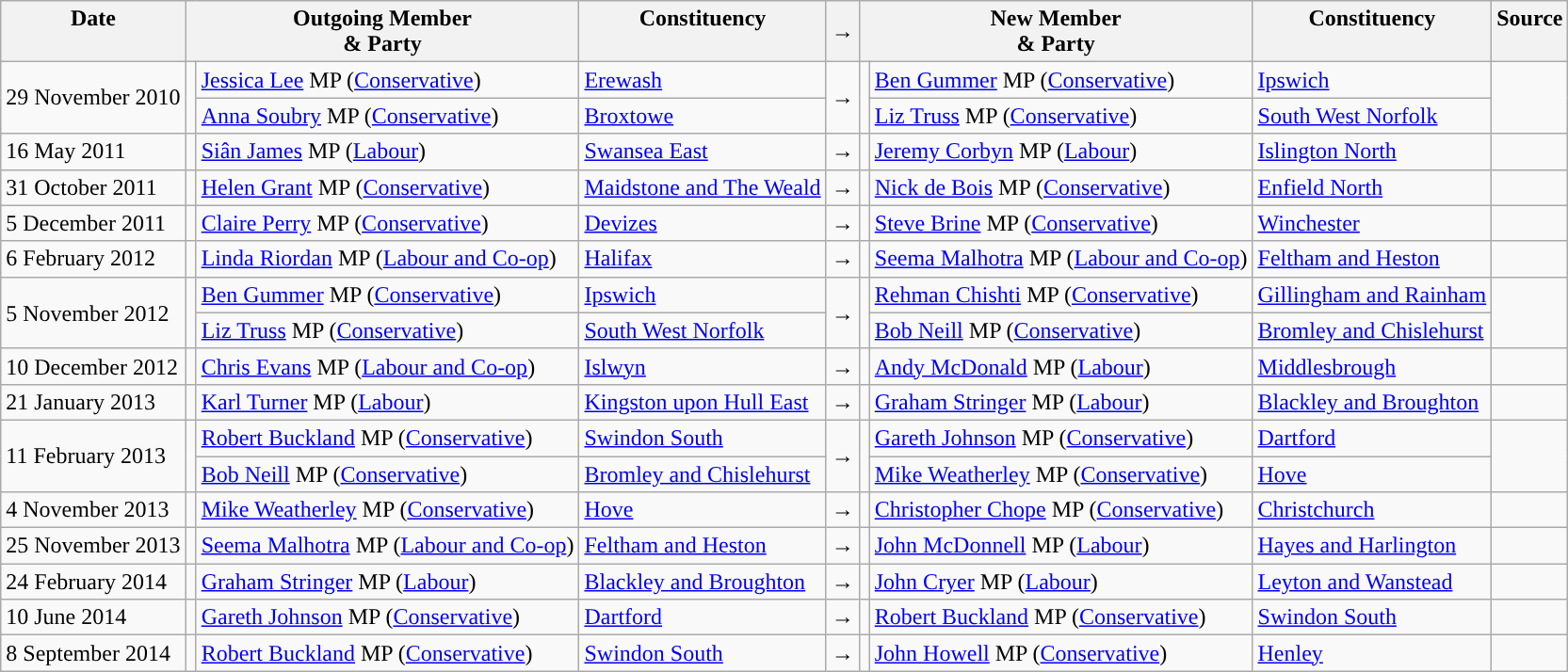<table class="wikitable">
<tr>
<th valign="top">Date</th>
<th colspan="2" valign="top">Outgoing Member<br>& Party</th>
<th valign="top">Constituency</th>
<th>→</th>
<th colspan="2" valign="top">New Member<br>& Party</th>
<th valign="top">Constituency</th>
<th valign="top">Source</th>
</tr>
<tr>
<td rowspan=2 nowrap>29 November 2010</td>
<td rowspan=2 style="color:inherit;background:"></td>
<td><a href='#'>Jessica Lee</a> MP (<a href='#'>Conservative</a>)</td>
<td><a href='#'>Erewash</a></td>
<td rowspan=2>→</td>
<td rowspan=2 style="color:inherit;background:"></td>
<td><a href='#'>Ben Gummer</a> MP (<a href='#'>Conservative</a>)</td>
<td><a href='#'>Ipswich</a></td>
<td rowspan=2></td>
</tr>
<tr>
<td><a href='#'>Anna Soubry</a> MP (<a href='#'>Conservative</a>)</td>
<td><a href='#'>Broxtowe</a></td>
<td><a href='#'>Liz Truss</a> MP (<a href='#'>Conservative</a>)</td>
<td><a href='#'>South West Norfolk</a></td>
</tr>
<tr>
<td>16 May 2011</td>
<td style="color:inherit;background:"></td>
<td><a href='#'>Siân James</a> MP (<a href='#'>Labour</a>)</td>
<td><a href='#'>Swansea East</a></td>
<td>→</td>
<td style="color:inherit;background:"></td>
<td><a href='#'>Jeremy Corbyn</a> MP (<a href='#'>Labour</a>)</td>
<td><a href='#'>Islington North</a></td>
<td></td>
</tr>
<tr>
<td>31 October 2011</td>
<td style="color:inherit;background:"></td>
<td><a href='#'>Helen Grant</a> MP (<a href='#'>Conservative</a>)</td>
<td><a href='#'>Maidstone and The Weald</a></td>
<td>→</td>
<td style="color:inherit;background:"></td>
<td><a href='#'>Nick de Bois</a> MP (<a href='#'>Conservative</a>)</td>
<td><a href='#'>Enfield North</a></td>
<td></td>
</tr>
<tr>
<td>5 December 2011</td>
<td style="color:inherit;background:"></td>
<td><a href='#'>Claire Perry</a> MP (<a href='#'>Conservative</a>)</td>
<td><a href='#'>Devizes</a></td>
<td>→</td>
<td style="color:inherit;background:"></td>
<td><a href='#'>Steve Brine</a> MP (<a href='#'>Conservative</a>)</td>
<td><a href='#'>Winchester</a></td>
<td></td>
</tr>
<tr>
<td>6 February 2012</td>
<td style="color:inherit;background:"></td>
<td><a href='#'>Linda Riordan</a> MP (<a href='#'>Labour and Co-op</a>)</td>
<td><a href='#'>Halifax</a></td>
<td>→</td>
<td style="color:inherit;background:"></td>
<td><a href='#'>Seema Malhotra</a> MP (<a href='#'>Labour and Co-op</a>)</td>
<td><a href='#'>Feltham and Heston</a></td>
<td></td>
</tr>
<tr>
<td rowspan=2>5 November 2012</td>
<td rowspan=2 style="color:inherit;background:"></td>
<td><a href='#'>Ben Gummer</a> MP (<a href='#'>Conservative</a>)</td>
<td><a href='#'>Ipswich</a></td>
<td rowspan=2>→</td>
<td rowspan=2 style="color:inherit;background:"></td>
<td><a href='#'>Rehman Chishti</a> MP (<a href='#'>Conservative</a>)</td>
<td><a href='#'>Gillingham and Rainham</a></td>
<td rowspan=2></td>
</tr>
<tr>
<td><a href='#'>Liz Truss</a> MP (<a href='#'>Conservative</a>)</td>
<td><a href='#'>South West Norfolk</a></td>
<td><a href='#'>Bob Neill</a> MP (<a href='#'>Conservative</a>)</td>
<td><a href='#'>Bromley and Chislehurst</a></td>
</tr>
<tr>
<td>10 December 2012</td>
<td style="color:inherit;background:"></td>
<td><a href='#'>Chris Evans</a> MP (<a href='#'>Labour and Co-op</a>)</td>
<td><a href='#'>Islwyn</a></td>
<td>→</td>
<td style="color:inherit;background:"></td>
<td><a href='#'>Andy McDonald</a> MP (<a href='#'>Labour</a>)</td>
<td><a href='#'>Middlesbrough</a></td>
<td></td>
</tr>
<tr>
<td>21 January 2013</td>
<td style="color:inherit;background:"></td>
<td><a href='#'>Karl Turner</a> MP (<a href='#'>Labour</a>)</td>
<td><a href='#'>Kingston upon Hull East</a></td>
<td>→</td>
<td style="color:inherit;background:"></td>
<td><a href='#'>Graham Stringer</a> MP (<a href='#'>Labour</a>)</td>
<td><a href='#'>Blackley and Broughton</a></td>
<td></td>
</tr>
<tr>
<td rowspan=2>11 February 2013</td>
<td rowspan=2 style="color:inherit;background:"></td>
<td><a href='#'>Robert Buckland</a> MP (<a href='#'>Conservative</a>)</td>
<td><a href='#'>Swindon South</a></td>
<td rowspan=2>→</td>
<td rowspan=2 style="color:inherit;background:"></td>
<td><a href='#'>Gareth Johnson</a> MP (<a href='#'>Conservative</a>)</td>
<td><a href='#'>Dartford</a></td>
<td rowspan=2></td>
</tr>
<tr>
<td><a href='#'>Bob Neill</a> MP (<a href='#'>Conservative</a>)</td>
<td><a href='#'>Bromley and Chislehurst</a></td>
<td><a href='#'>Mike Weatherley</a> MP (<a href='#'>Conservative</a>)</td>
<td><a href='#'>Hove</a></td>
</tr>
<tr>
<td>4 November 2013</td>
<td style="color:inherit;background:"></td>
<td><a href='#'>Mike Weatherley</a> MP (<a href='#'>Conservative</a>)</td>
<td><a href='#'>Hove</a></td>
<td>→</td>
<td style="color:inherit;background:"></td>
<td><a href='#'>Christopher Chope</a> MP (<a href='#'>Conservative</a>)</td>
<td><a href='#'>Christchurch</a></td>
<td></td>
</tr>
<tr>
<td>25 November 2013</td>
<td style="color:inherit;background:"></td>
<td><a href='#'>Seema Malhotra</a> MP (<a href='#'>Labour and Co-op</a>)</td>
<td><a href='#'>Feltham and Heston</a></td>
<td>→</td>
<td style="color:inherit;background:"></td>
<td><a href='#'>John McDonnell</a> MP (<a href='#'>Labour</a>)</td>
<td><a href='#'>Hayes and Harlington</a></td>
<td></td>
</tr>
<tr>
<td>24 February 2014</td>
<td style="color:inherit;background:"></td>
<td><a href='#'>Graham Stringer</a> MP (<a href='#'>Labour</a>)</td>
<td><a href='#'>Blackley and Broughton</a></td>
<td>→</td>
<td style="color:inherit;background:"></td>
<td><a href='#'>John Cryer</a> MP (<a href='#'>Labour</a>)</td>
<td><a href='#'>Leyton and Wanstead</a></td>
<td></td>
</tr>
<tr>
<td>10 June 2014</td>
<td style="color:inherit;background:"></td>
<td><a href='#'>Gareth Johnson</a> MP (<a href='#'>Conservative</a>)</td>
<td><a href='#'>Dartford</a></td>
<td>→</td>
<td style="color:inherit;background:"></td>
<td><a href='#'>Robert Buckland</a> MP (<a href='#'>Conservative</a>)</td>
<td><a href='#'>Swindon South</a></td>
<td></td>
</tr>
<tr>
<td>8 September 2014</td>
<td style="color:inherit;background:"></td>
<td><a href='#'>Robert Buckland</a> MP (<a href='#'>Conservative</a>)</td>
<td><a href='#'>Swindon South</a></td>
<td>→</td>
<td style="color:inherit;background:"></td>
<td><a href='#'>John Howell</a> MP (<a href='#'>Conservative</a>)</td>
<td><a href='#'>Henley</a></td>
<td></td>
</tr>
</table>
